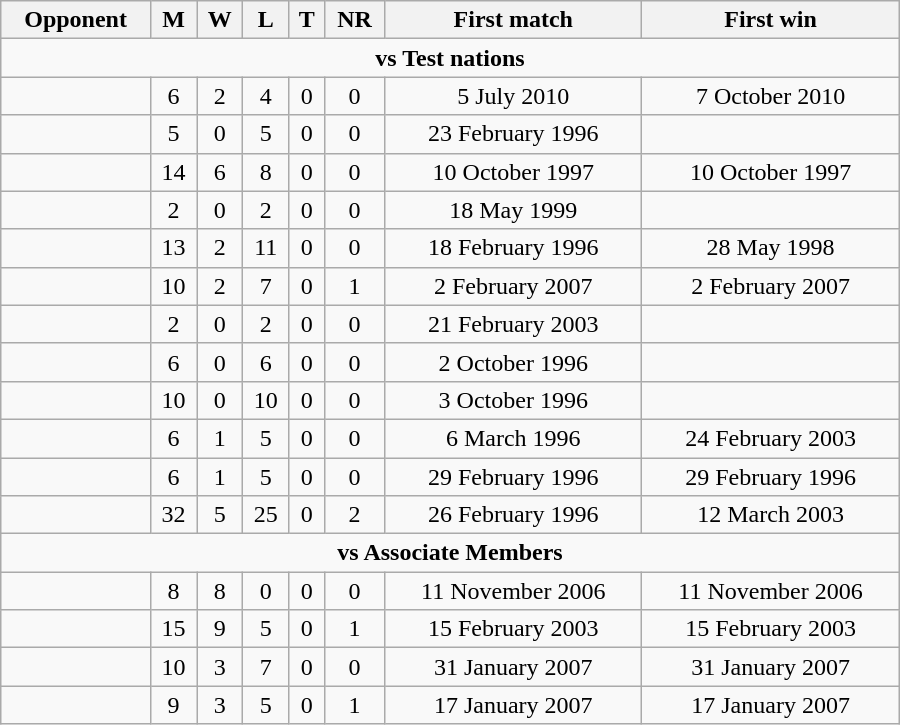<table class="wikitable" style="text-align: center; width: 600px;">
<tr>
<th>Opponent</th>
<th>M</th>
<th>W</th>
<th>L</th>
<th>T</th>
<th>NR</th>
<th>First match</th>
<th>First win</th>
</tr>
<tr>
<td colspan="8" align="center"><strong>vs Test nations</strong></td>
</tr>
<tr>
<td align="left"></td>
<td>6</td>
<td>2</td>
<td>4</td>
<td>0</td>
<td>0</td>
<td>5 July 2010</td>
<td>7 October 2010</td>
</tr>
<tr>
<td align="left"></td>
<td>5</td>
<td>0</td>
<td>5</td>
<td>0</td>
<td>0</td>
<td>23 February 1996</td>
<td></td>
</tr>
<tr>
<td align="left"></td>
<td>14</td>
<td>6</td>
<td>8</td>
<td>0</td>
<td>0</td>
<td>10 October 1997</td>
<td>10 October 1997</td>
</tr>
<tr>
<td align="left"></td>
<td>2</td>
<td>0</td>
<td>2</td>
<td>0</td>
<td>0</td>
<td>18 May 1999</td>
<td></td>
</tr>
<tr>
<td align="left"></td>
<td>13</td>
<td>2</td>
<td>11</td>
<td>0</td>
<td>0</td>
<td>18 February 1996</td>
<td>28 May 1998</td>
</tr>
<tr>
<td align="left"></td>
<td>10</td>
<td>2</td>
<td>7</td>
<td>0</td>
<td>1</td>
<td>2 February 2007</td>
<td>2 February 2007</td>
</tr>
<tr>
<td align="left"></td>
<td>2</td>
<td>0</td>
<td>2</td>
<td>0</td>
<td>0</td>
<td>21 February 2003</td>
<td></td>
</tr>
<tr>
<td align="left"></td>
<td>6</td>
<td>0</td>
<td>6</td>
<td>0</td>
<td>0</td>
<td>2 October 1996</td>
<td></td>
</tr>
<tr>
<td align="left"></td>
<td>10</td>
<td>0</td>
<td>10</td>
<td>0</td>
<td>0</td>
<td>3 October 1996</td>
<td></td>
</tr>
<tr>
<td align="left"></td>
<td>6</td>
<td>1</td>
<td>5</td>
<td>0</td>
<td>0</td>
<td>6 March 1996</td>
<td>24 February 2003</td>
</tr>
<tr>
<td align="left"></td>
<td>6</td>
<td>1</td>
<td>5</td>
<td>0</td>
<td>0</td>
<td>29 February 1996</td>
<td>29 February 1996</td>
</tr>
<tr>
<td align="left"></td>
<td>32</td>
<td>5</td>
<td>25</td>
<td>0</td>
<td>2</td>
<td>26 February 1996</td>
<td>12 March 2003</td>
</tr>
<tr>
<td colspan="8" align="center"><strong>vs Associate Members</strong></td>
</tr>
<tr>
<td align="left"></td>
<td>8</td>
<td>8</td>
<td>0</td>
<td>0</td>
<td>0</td>
<td>11 November 2006</td>
<td>11 November 2006</td>
</tr>
<tr>
<td align="left"></td>
<td>15</td>
<td>9</td>
<td>5</td>
<td>0</td>
<td>1</td>
<td>15 February 2003</td>
<td>15 February 2003</td>
</tr>
<tr>
<td align="left"></td>
<td>10</td>
<td>3</td>
<td>7</td>
<td>0</td>
<td>0</td>
<td>31 January 2007</td>
<td>31 January 2007</td>
</tr>
<tr>
<td align="left"></td>
<td>9</td>
<td>3</td>
<td>5</td>
<td>0</td>
<td>1</td>
<td>17 January 2007</td>
<td>17 January 2007</td>
</tr>
</table>
